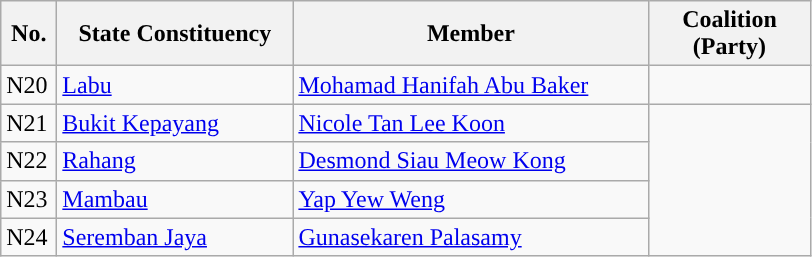<table class="wikitable">
<tr>
<th width="30">No.</th>
<th width="150">State Constituency</th>
<th width="230">Member</th>
<th width="100">Coalition (Party)</th>
</tr>
<tr>
<td>N20</td>
<td><a href='#'>Labu</a></td>
<td><a href='#'>Mohamad Hanifah Abu Baker</a></td>
<td></td>
</tr>
<tr>
<td>N21</td>
<td><a href='#'>Bukit Kepayang</a></td>
<td><a href='#'>Nicole Tan Lee Koon</a></td>
<td rowspan=4></td>
</tr>
<tr>
<td>N22</td>
<td><a href='#'>Rahang</a></td>
<td><a href='#'>Desmond Siau Meow Kong</a></td>
</tr>
<tr>
<td>N23</td>
<td><a href='#'>Mambau</a></td>
<td><a href='#'>Yap Yew Weng</a></td>
</tr>
<tr>
<td>N24</td>
<td><a href='#'>Seremban Jaya</a></td>
<td><a href='#'>Gunasekaren Palasamy</a></td>
</tr>
</table>
